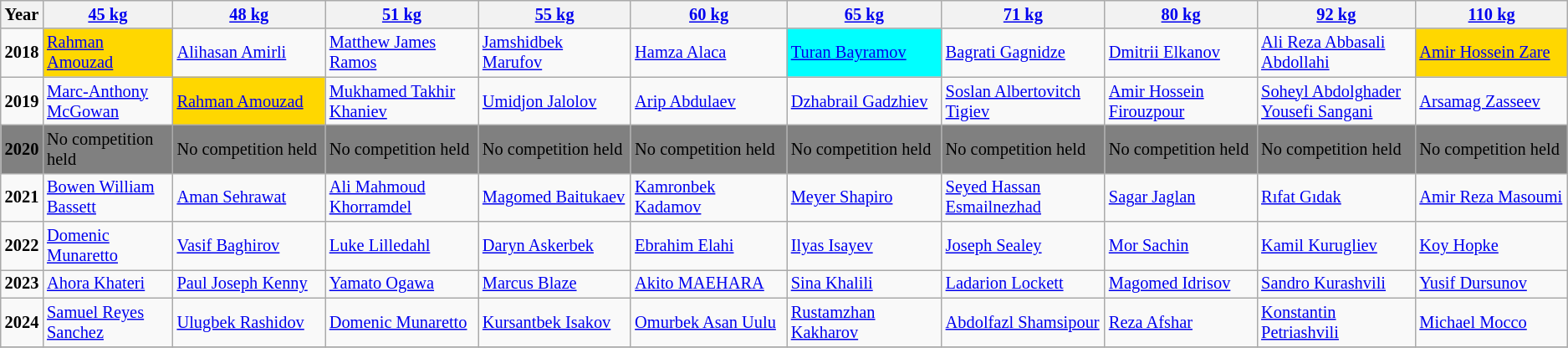<table class="wikitable sortable"  style="font-size: 85%">
<tr>
<th>Year</th>
<th width=200><a href='#'>45 kg</a></th>
<th width=275><a href='#'>48 kg</a></th>
<th width=275><a href='#'>51 kg</a></th>
<th width=275><a href='#'>55 kg</a></th>
<th width=275><a href='#'>60 kg</a></th>
<th width=275><a href='#'>65 kg</a></th>
<th width=275><a href='#'>71 kg</a></th>
<th width=275><a href='#'>80 kg</a></th>
<th width=275><a href='#'>92 kg</a></th>
<th width=275><a href='#'>110 kg</a></th>
</tr>
<tr>
<td><strong>2018</strong></td>
<td bgcolor="GOLD"> <a href='#'>Rahman Amouzad</a></td>
<td> <a href='#'>Alihasan Amirli</a></td>
<td> <a href='#'>Matthew James Ramos</a></td>
<td> <a href='#'>Jamshidbek Marufov</a></td>
<td> <a href='#'>Hamza Alaca</a></td>
<td bgcolor="aqua"> <a href='#'>Turan Bayramov</a></td>
<td> <a href='#'>Bagrati Gagnidze</a></td>
<td> <a href='#'>Dmitrii Elkanov</a></td>
<td> <a href='#'>Ali Reza Abbasali Abdollahi</a></td>
<td bgcolor=GOLD> <a href='#'>Amir Hossein Zare</a></td>
</tr>
<tr>
<td><strong>2019</strong></td>
<td> <a href='#'>Marc-Anthony McGowan</a></td>
<td bgcolor="GOLD"> <a href='#'>Rahman Amouzad</a></td>
<td> <a href='#'>Mukhamed Takhir Khaniev</a></td>
<td> <a href='#'>Umidjon Jalolov</a></td>
<td> <a href='#'>Arip Abdulaev</a></td>
<td> <a href='#'>Dzhabrail Gadzhiev</a></td>
<td> <a href='#'>Soslan Albertovitch Tigiev</a></td>
<td> <a href='#'>Amir Hossein Firouzpour</a></td>
<td> <a href='#'>Soheyl Abdolghader Yousefi Sangani</a></td>
<td> <a href='#'>Arsamag Zasseev</a></td>
</tr>
<tr>
<td bgcolor="GRAY"><strong>2020</strong></td>
<td bgcolor="GRAY">No competition held</td>
<td bgcolor="GRAY">No competition held</td>
<td bgcolor="GRAY">No competition held</td>
<td bgcolor="GRAY">No competition held</td>
<td bgcolor="GRAY">No competition held</td>
<td bgcolor="GRAY">No competition held</td>
<td bgcolor="GRAY">No competition held</td>
<td bgcolor="GRAY">No competition held</td>
<td bgcolor="GRAY">No competition held</td>
<td bgcolor="GRAY">No competition held</td>
</tr>
<tr>
<td><strong>2021</strong></td>
<td> <a href='#'>Bowen William Bassett</a></td>
<td> <a href='#'>Aman Sehrawat</a></td>
<td> <a href='#'>Ali Mahmoud Khorramdel</a></td>
<td> <a href='#'>Magomed Baitukaev</a></td>
<td> <a href='#'>Kamronbek Kadamov</a></td>
<td> <a href='#'>Meyer Shapiro</a></td>
<td> <a href='#'>Seyed Hassan Esmailnezhad</a></td>
<td> <a href='#'>Sagar Jaglan</a></td>
<td> <a href='#'>Rıfat Gıdak</a></td>
<td> <a href='#'>Amir Reza Masoumi</a></td>
</tr>
<tr>
<td><strong>2022</strong></td>
<td> <a href='#'>Domenic Munaretto</a></td>
<td> <a href='#'>Vasif Baghirov</a></td>
<td> <a href='#'>Luke Lilledahl</a></td>
<td> <a href='#'>Daryn Askerbek</a></td>
<td> <a href='#'>Ebrahim Elahi</a></td>
<td> <a href='#'>Ilyas Isayev</a></td>
<td> <a href='#'>Joseph Sealey</a></td>
<td> <a href='#'>Mor Sachin</a></td>
<td> <a href='#'>Kamil Kurugliev</a></td>
<td> <a href='#'>Koy Hopke</a></td>
</tr>
<tr>
<td><strong>2023</strong></td>
<td> <a href='#'>Ahora Khateri</a></td>
<td> <a href='#'>Paul Joseph Kenny</a></td>
<td> <a href='#'>Yamato Ogawa</a></td>
<td> <a href='#'>Marcus Blaze</a></td>
<td> <a href='#'>Akito MAEHARA</a></td>
<td> <a href='#'>Sina Khalili</a></td>
<td> <a href='#'>Ladarion Lockett</a></td>
<td> <a href='#'>Magomed Idrisov</a></td>
<td> <a href='#'>Sandro Kurashvili</a></td>
<td> <a href='#'>Yusif Dursunov</a></td>
</tr>
<tr>
<td><strong>2024</strong></td>
<td> <a href='#'>Samuel Reyes Sanchez</a></td>
<td> <a href='#'>Ulugbek Rashidov</a></td>
<td> <a href='#'>Domenic Munaretto</a></td>
<td> <a href='#'>Kursantbek Isakov</a></td>
<td> <a href='#'>Omurbek Asan Uulu</a></td>
<td> <a href='#'>Rustamzhan Kakharov</a></td>
<td> <a href='#'>Abdolfazl Shamsipour</a></td>
<td> <a href='#'>Reza Afshar</a></td>
<td> <a href='#'>Konstantin Petriashvili</a></td>
<td> <a href='#'>Michael Mocco</a></td>
</tr>
<tr>
</tr>
</table>
